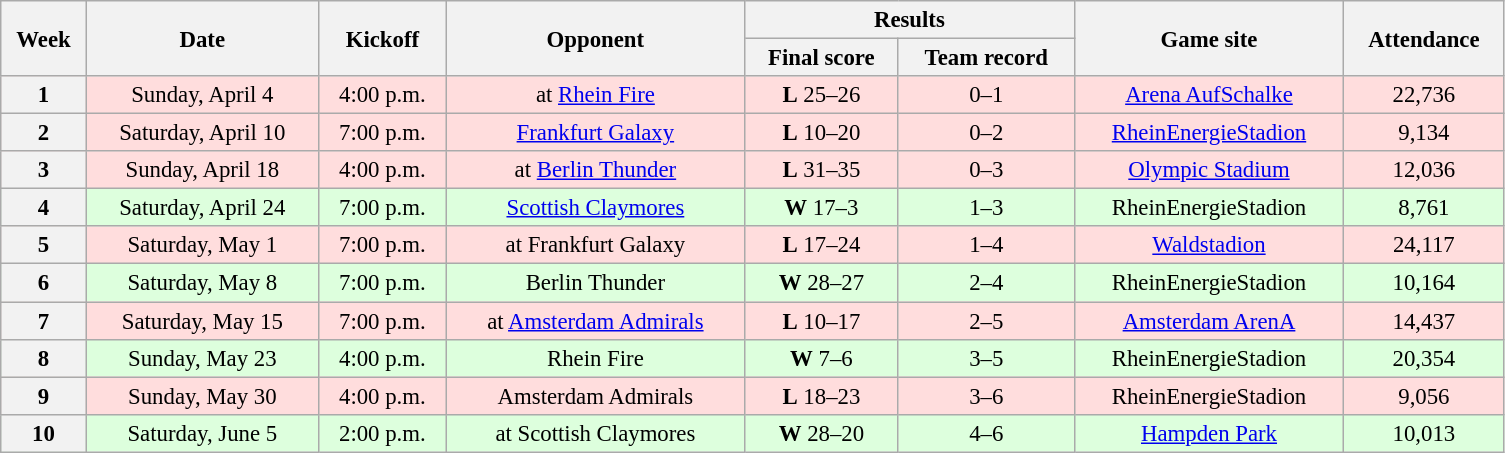<table class="wikitable" style="font-size:95%; text-align:center; width:66em">
<tr>
<th rowspan="2">Week</th>
<th rowspan="2">Date</th>
<th rowspan="2">Kickoff </th>
<th rowspan="2">Opponent</th>
<th colspan="2">Results</th>
<th rowspan="2">Game site</th>
<th rowspan="2">Attendance</th>
</tr>
<tr>
<th>Final score</th>
<th>Team record</th>
</tr>
<tr bgcolor="#FFDDDD">
<th>1</th>
<td>Sunday, April 4</td>
<td>4:00 p.m.</td>
<td>at <a href='#'>Rhein Fire</a></td>
<td><strong>L</strong> 25–26</td>
<td>0–1</td>
<td><a href='#'>Arena AufSchalke</a></td>
<td>22,736</td>
</tr>
<tr bgcolor="#FFDDDD">
<th>2</th>
<td>Saturday, April 10</td>
<td>7:00 p.m.</td>
<td><a href='#'>Frankfurt Galaxy</a></td>
<td><strong>L</strong> 10–20</td>
<td>0–2</td>
<td><a href='#'>RheinEnergieStadion</a></td>
<td>9,134</td>
</tr>
<tr bgcolor="#FFDDDD">
<th>3</th>
<td>Sunday, April 18</td>
<td>4:00 p.m.</td>
<td>at <a href='#'>Berlin Thunder</a></td>
<td><strong>L</strong> 31–35</td>
<td>0–3</td>
<td><a href='#'>Olympic Stadium</a></td>
<td>12,036</td>
</tr>
<tr bgcolor="#DDFFDD">
<th>4</th>
<td>Saturday, April 24</td>
<td>7:00 p.m.</td>
<td><a href='#'>Scottish Claymores</a></td>
<td><strong>W</strong> 17–3</td>
<td>1–3</td>
<td>RheinEnergieStadion</td>
<td>8,761</td>
</tr>
<tr bgcolor="#FFDDDD">
<th>5</th>
<td>Saturday, May 1</td>
<td>7:00 p.m.</td>
<td>at Frankfurt Galaxy</td>
<td><strong>L</strong> 17–24</td>
<td>1–4</td>
<td><a href='#'>Waldstadion</a></td>
<td>24,117</td>
</tr>
<tr bgcolor="#DDFFDD">
<th>6</th>
<td>Saturday, May 8</td>
<td>7:00 p.m.</td>
<td>Berlin Thunder</td>
<td><strong>W</strong> 28–27</td>
<td>2–4</td>
<td>RheinEnergieStadion</td>
<td>10,164</td>
</tr>
<tr bgcolor="#FFDDDD">
<th>7</th>
<td>Saturday, May 15</td>
<td>7:00 p.m.</td>
<td>at <a href='#'>Amsterdam Admirals</a></td>
<td><strong>L</strong> 10–17</td>
<td>2–5</td>
<td><a href='#'>Amsterdam ArenA</a></td>
<td>14,437</td>
</tr>
<tr bgcolor="#DDFFDD">
<th>8</th>
<td>Sunday, May 23</td>
<td>4:00 p.m.</td>
<td>Rhein Fire</td>
<td><strong>W</strong> 7–6</td>
<td>3–5</td>
<td>RheinEnergieStadion</td>
<td>20,354</td>
</tr>
<tr bgcolor="#FFDDDD">
<th>9</th>
<td>Sunday, May 30</td>
<td>4:00 p.m.</td>
<td>Amsterdam Admirals</td>
<td><strong>L</strong> 18–23</td>
<td>3–6</td>
<td>RheinEnergieStadion</td>
<td>9,056</td>
</tr>
<tr bgcolor="#DDFFDD">
<th>10</th>
<td>Saturday, June 5</td>
<td>2:00 p.m.</td>
<td>at Scottish Claymores</td>
<td><strong>W</strong> 28–20</td>
<td>4–6</td>
<td><a href='#'>Hampden Park</a></td>
<td>10,013</td>
</tr>
</table>
